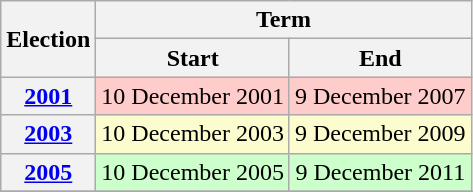<table class="wikitable" style="text-align:center">
<tr>
<th rowspan="2">Election</th>
<th colspan="2">Term</th>
</tr>
<tr>
<th>Start</th>
<th>End</th>
</tr>
<tr>
<th><a href='#'>2001</a></th>
<td bgcolor="#fcc">10 December 2001</td>
<td bgcolor="#fcc">9 December 2007</td>
</tr>
<tr>
<th><a href='#'>2003</a></th>
<td bgcolor="#fcfccf">10 December 2003</td>
<td bgcolor="#fcfccf">9 December 2009</td>
</tr>
<tr>
<th><a href='#'>2005</a></th>
<td bgcolor="#cfc">10 December 2005</td>
<td bgcolor="#cfc">9 December 2011</td>
</tr>
<tr>
</tr>
</table>
